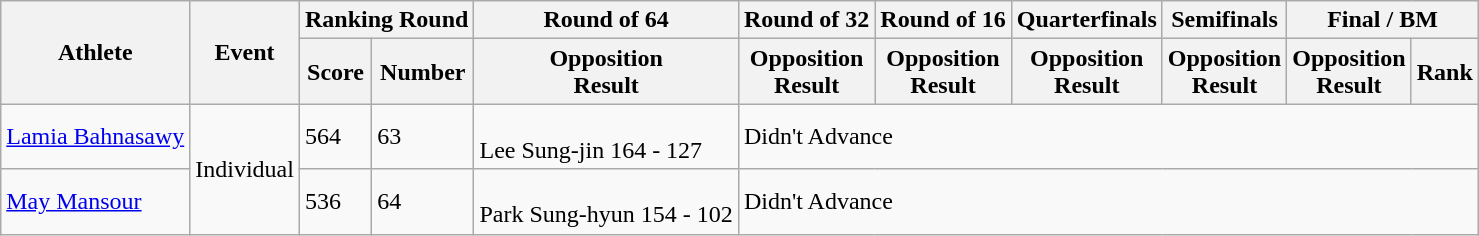<table class="wikitable">
<tr>
<th rowspan="2">Athlete</th>
<th rowspan="2">Event</th>
<th colspan="2">Ranking Round</th>
<th>Round of 64</th>
<th>Round of 32</th>
<th>Round of 16</th>
<th>Quarterfinals</th>
<th>Semifinals</th>
<th colspan="2">Final / <abbr>BM</abbr></th>
</tr>
<tr>
<th>Score</th>
<th>Number</th>
<th>Opposition<br>Result</th>
<th>Opposition<br>Result</th>
<th>Opposition<br>Result</th>
<th>Opposition<br>Result</th>
<th>Opposition<br>Result</th>
<th>Opposition<br>Result</th>
<th>Rank</th>
</tr>
<tr>
<td><a href='#'>Lamia Bahnasawy</a></td>
<td rowspan="2">Individual</td>
<td>564</td>
<td>63</td>
<td><br>Lee Sung-jin
164 - 127</td>
<td colspan="6">Didn't Advance</td>
</tr>
<tr>
<td><a href='#'>May Mansour</a></td>
<td>536</td>
<td>64</td>
<td><br>Park Sung-hyun
154 - 102</td>
<td colspan="6">Didn't Advance</td>
</tr>
</table>
